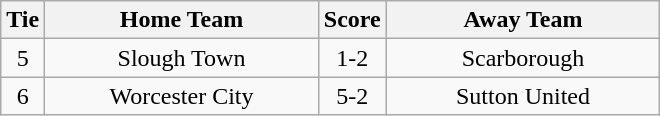<table class="wikitable" style="text-align:center;">
<tr>
<th width=20>Tie</th>
<th width=175>Home Team</th>
<th width=20>Score</th>
<th width=175>Away Team</th>
</tr>
<tr>
<td>5</td>
<td>Slough Town</td>
<td>1-2</td>
<td>Scarborough</td>
</tr>
<tr>
<td>6</td>
<td>Worcester City</td>
<td>5-2</td>
<td>Sutton United</td>
</tr>
</table>
